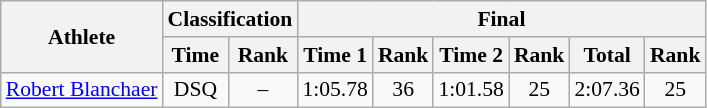<table class="wikitable" style="font-size:90%">
<tr>
<th rowspan="2">Athlete</th>
<th colspan="2">Classification</th>
<th colspan="6">Final</th>
</tr>
<tr>
<th>Time</th>
<th>Rank</th>
<th>Time 1</th>
<th>Rank</th>
<th>Time 2</th>
<th>Rank</th>
<th>Total</th>
<th>Rank</th>
</tr>
<tr>
<td><a href='#'>Robert Blanchaer</a></td>
<td style="text-align:center;">DSQ</td>
<td style="text-align:center;">–</td>
<td style="text-align:center;">1:05.78</td>
<td style="text-align:center;">36</td>
<td style="text-align:center;">1:01.58</td>
<td style="text-align:center;">25</td>
<td style="text-align:center;">2:07.36</td>
<td style="text-align:center;">25</td>
</tr>
</table>
